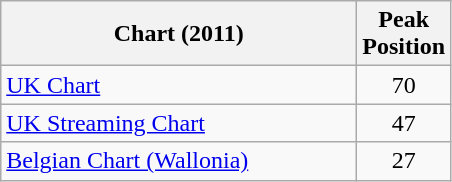<table class="wikitable sortable">
<tr>
<th style="width: 230px;">Chart (2011)</th>
<th style="width: 50px;">Peak<br>Position</th>
</tr>
<tr>
<td><a href='#'>UK Chart</a></td>
<td style="text-align: center;">70</td>
</tr>
<tr>
<td><a href='#'>UK Streaming Chart</a></td>
<td style="text-align: center;">47</td>
</tr>
<tr>
<td><a href='#'>Belgian Chart (Wallonia)</a></td>
<td style="text-align:center;">27</td>
</tr>
</table>
